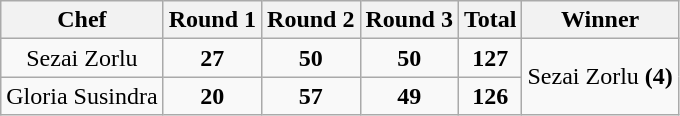<table class="wikitable"  style="float:left; margin:auto; text-align:center;">
<tr>
<th>Chef</th>
<th>Round 1</th>
<th>Round 2</th>
<th>Round 3</th>
<th>Total</th>
<th>Winner</th>
</tr>
<tr>
<td>Sezai Zorlu</td>
<td><strong>27</strong></td>
<td><strong>50</strong></td>
<td><strong>50</strong></td>
<td><strong>127</strong></td>
<td rowspan=2>Sezai Zorlu <strong>(4)</strong></td>
</tr>
<tr>
<td>Gloria Susindra</td>
<td><strong>20</strong></td>
<td><strong>57</strong></td>
<td><strong>49</strong></td>
<td><strong>126</strong></td>
</tr>
</table>
